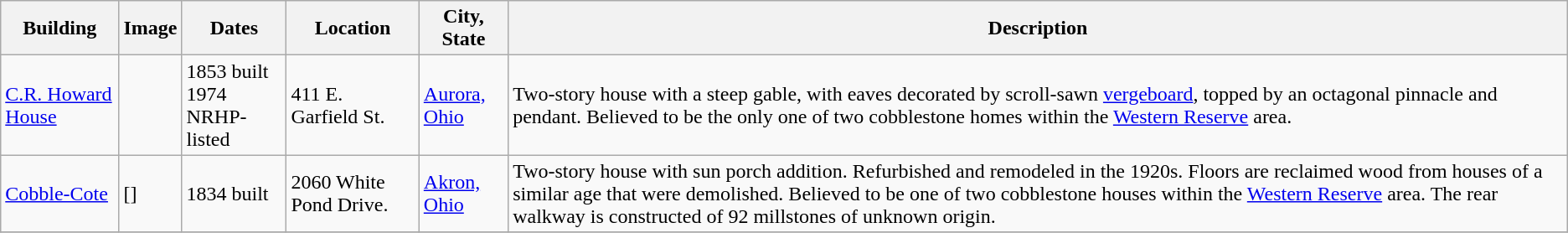<table class="wikitable sortable">
<tr>
<th>Building</th>
<th class="unsortable">Image</th>
<th>Dates</th>
<th>Location</th>
<th>City, State</th>
<th class="unsortable">Description</th>
</tr>
<tr>
<td><a href='#'>C.R. Howard House</a></td>
<td></td>
<td>1853 built<br>1974 NRHP-listed</td>
<td>411 E. Garfield St.<br><small></small></td>
<td><a href='#'>Aurora, Ohio</a></td>
<td>Two-story house with a steep gable, with eaves decorated by scroll-sawn <a href='#'>vergeboard</a>, topped by an octagonal pinnacle and pendant. Believed to be the only one of two cobblestone homes within the <a href='#'>Western Reserve</a> area.</td>
</tr>
<tr>
<td><a href='#'>Cobble-Cote</a></td>
<td>[]</td>
<td>1834 built<br></td>
<td>2060 White Pond Drive.<br><small></small></td>
<td><a href='#'>Akron, Ohio</a></td>
<td>Two-story house with sun porch addition. Refurbished and remodeled in the 1920s. Floors are reclaimed wood from houses of a similar age that were demolished. Believed to be one of two cobblestone houses within the <a href='#'>Western Reserve</a> area. The rear walkway is constructed of 92 millstones of unknown origin.</td>
</tr>
<tr>
</tr>
</table>
